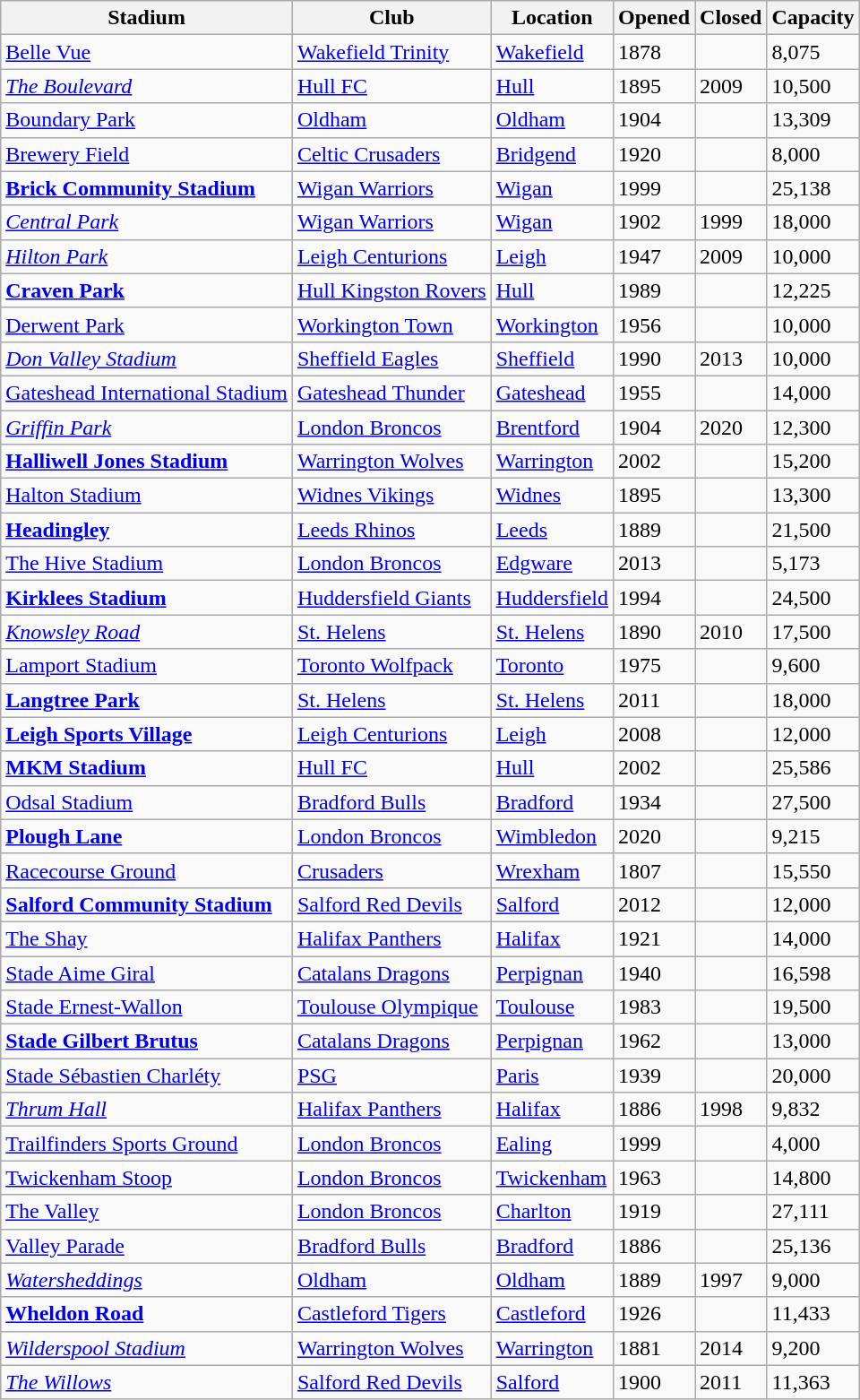<table class="wikitable sortable">
<tr>
<th>Stadium</th>
<th>Club</th>
<th>Location</th>
<th>Opened</th>
<th>Closed</th>
<th>Capacity</th>
</tr>
<tr>
<td><a href='#'>Belle Vue</a></td>
<td> <a href='#'>Wakefield Trinity</a></td>
<td><a href='#'>Wakefield</a></td>
<td>1878</td>
<td></td>
<td>8,075</td>
</tr>
<tr>
<td><em><a href='#'>The Boulevard</a></em></td>
<td> <a href='#'>Hull FC</a></td>
<td><a href='#'>Hull</a></td>
<td>1895</td>
<td>2009</td>
<td>10,500</td>
</tr>
<tr>
<td><a href='#'>Boundary Park</a></td>
<td> <a href='#'>Oldham</a></td>
<td><a href='#'>Oldham</a></td>
<td>1904</td>
<td></td>
<td>13,309</td>
</tr>
<tr>
<td><a href='#'>Brewery Field</a></td>
<td> <a href='#'>Celtic Crusaders</a></td>
<td><a href='#'>Bridgend</a></td>
<td>1920</td>
<td></td>
<td>8,000</td>
</tr>
<tr>
<td><strong><a href='#'>Brick Community Stadium</a></strong></td>
<td> <a href='#'>Wigan Warriors</a></td>
<td><a href='#'>Wigan</a></td>
<td>1999</td>
<td></td>
<td>25,138</td>
</tr>
<tr>
<td><em><a href='#'>Central Park</a></em></td>
<td> <a href='#'>Wigan Warriors</a></td>
<td><a href='#'>Wigan</a></td>
<td>1902</td>
<td>1999</td>
<td>18,000</td>
</tr>
<tr>
<td><em><a href='#'>Hilton Park</a></em></td>
<td> <a href='#'>Leigh Centurions</a></td>
<td><a href='#'>Leigh</a></td>
<td>1947</td>
<td>2009</td>
<td>10,000</td>
</tr>
<tr>
<td><strong><a href='#'>Craven Park</a></strong></td>
<td> <a href='#'>Hull Kingston Rovers</a></td>
<td><a href='#'>Hull</a></td>
<td>1989</td>
<td></td>
<td>12,225</td>
</tr>
<tr>
<td><a href='#'>Derwent Park</a></td>
<td> <a href='#'>Workington Town</a></td>
<td><a href='#'>Workington</a></td>
<td>1956</td>
<td></td>
<td>10,000</td>
</tr>
<tr>
<td><em><a href='#'>Don Valley Stadium</a></em></td>
<td> <a href='#'>Sheffield Eagles</a></td>
<td><a href='#'>Sheffield</a></td>
<td>1990</td>
<td>2013</td>
<td>10,000</td>
</tr>
<tr>
<td><a href='#'>Gateshead International Stadium</a></td>
<td> <a href='#'>Gateshead Thunder</a></td>
<td><a href='#'>Gateshead</a></td>
<td>1955</td>
<td></td>
<td>14,000</td>
</tr>
<tr>
<td><em><a href='#'>Griffin Park</a></em></td>
<td> <a href='#'>London Broncos</a></td>
<td><a href='#'>Brentford</a></td>
<td>1904</td>
<td>2020</td>
<td>12,300</td>
</tr>
<tr>
<td><strong><a href='#'>Halliwell Jones Stadium</a></strong></td>
<td> <a href='#'>Warrington Wolves</a></td>
<td><a href='#'>Warrington</a></td>
<td>2002</td>
<td></td>
<td>15,200</td>
</tr>
<tr>
<td><a href='#'>Halton Stadium</a></td>
<td> <a href='#'>Widnes Vikings</a></td>
<td><a href='#'>Widnes</a></td>
<td>1895</td>
<td></td>
<td>13,300</td>
</tr>
<tr>
<td><strong><a href='#'>Headingley</a></strong></td>
<td> <a href='#'>Leeds Rhinos</a></td>
<td><a href='#'>Leeds</a></td>
<td>1889</td>
<td></td>
<td>21,500</td>
</tr>
<tr>
<td><a href='#'>The Hive Stadium</a></td>
<td> <a href='#'>London Broncos</a></td>
<td><a href='#'>Edgware</a></td>
<td>2013</td>
<td></td>
<td>5,173</td>
</tr>
<tr>
<td><strong><a href='#'>Kirklees Stadium</a></strong></td>
<td> <a href='#'>Huddersfield Giants</a></td>
<td><a href='#'>Huddersfield</a></td>
<td>1994</td>
<td></td>
<td>24,500</td>
</tr>
<tr>
<td><em><a href='#'>Knowsley Road</a></em></td>
<td> <a href='#'>St. Helens</a></td>
<td><a href='#'>St. Helens</a></td>
<td>1890</td>
<td>2010</td>
<td>17,500</td>
</tr>
<tr>
<td><a href='#'>Lamport Stadium</a></td>
<td> <a href='#'>Toronto Wolfpack</a></td>
<td><a href='#'>Toronto</a></td>
<td>1975</td>
<td></td>
<td>9,600</td>
</tr>
<tr>
<td><strong><a href='#'>Langtree Park</a></strong></td>
<td> <a href='#'>St. Helens</a></td>
<td><a href='#'>St. Helens</a></td>
<td>2011</td>
<td></td>
<td>18,000</td>
</tr>
<tr>
<td><strong><a href='#'>Leigh Sports Village</a></strong></td>
<td> <a href='#'>Leigh Centurions</a></td>
<td><a href='#'>Leigh</a></td>
<td>2008</td>
<td></td>
<td>12,000</td>
</tr>
<tr>
<td><strong><a href='#'>MKM Stadium</a></strong></td>
<td> <a href='#'>Hull FC</a></td>
<td><a href='#'>Hull</a></td>
<td>2002</td>
<td></td>
<td>25,586</td>
</tr>
<tr>
<td><a href='#'>Odsal Stadium</a></td>
<td> <a href='#'>Bradford Bulls</a></td>
<td><a href='#'>Bradford</a></td>
<td>1934</td>
<td></td>
<td>27,500</td>
</tr>
<tr>
<td><strong><a href='#'>Plough Lane</a></strong></td>
<td> <a href='#'>London Broncos</a></td>
<td><a href='#'>Wimbledon</a></td>
<td>2020</td>
<td></td>
<td>9,215</td>
</tr>
<tr>
<td><a href='#'>Racecourse Ground</a></td>
<td> <a href='#'>Crusaders</a></td>
<td><a href='#'>Wrexham</a></td>
<td>1807</td>
<td></td>
<td>15,550</td>
</tr>
<tr>
<td><strong><a href='#'>Salford Community Stadium</a></strong></td>
<td> <a href='#'>Salford Red Devils</a></td>
<td><a href='#'>Salford</a></td>
<td>2012</td>
<td></td>
<td>12,000</td>
</tr>
<tr>
<td><a href='#'>The Shay</a></td>
<td> <a href='#'>Halifax Panthers</a></td>
<td><a href='#'>Halifax</a></td>
<td>1921</td>
<td></td>
<td>14,000</td>
</tr>
<tr>
<td><a href='#'>Stade Aime Giral</a></td>
<td> <a href='#'>Catalans Dragons</a></td>
<td><a href='#'>Perpignan</a></td>
<td>1940</td>
<td></td>
<td>16,598</td>
</tr>
<tr>
<td><a href='#'>Stade Ernest-Wallon</a></td>
<td> <a href='#'>Toulouse Olympique</a></td>
<td><a href='#'>Toulouse</a></td>
<td>1983</td>
<td></td>
<td>19,500</td>
</tr>
<tr>
<td><strong><a href='#'>Stade Gilbert Brutus</a></strong></td>
<td> <a href='#'>Catalans Dragons</a></td>
<td><a href='#'>Perpignan</a></td>
<td>1962</td>
<td></td>
<td>13,000</td>
</tr>
<tr>
<td><a href='#'>Stade Sébastien Charléty</a></td>
<td> <a href='#'>PSG</a></td>
<td><a href='#'>Paris</a></td>
<td>1939</td>
<td></td>
<td>20,000</td>
</tr>
<tr>
<td><em><a href='#'>Thrum Hall</a></em></td>
<td> <a href='#'>Halifax Panthers</a></td>
<td><a href='#'>Halifax</a></td>
<td>1886</td>
<td>1998</td>
<td>9,832</td>
</tr>
<tr>
<td><a href='#'>Trailfinders Sports Ground</a></td>
<td> <a href='#'>London Broncos</a></td>
<td><a href='#'>Ealing</a></td>
<td>1999</td>
<td></td>
<td>4,000</td>
</tr>
<tr>
<td><a href='#'>Twickenham Stoop</a></td>
<td> <a href='#'>London Broncos</a></td>
<td><a href='#'>Twickenham</a></td>
<td>1963</td>
<td></td>
<td>14,800</td>
</tr>
<tr>
<td><a href='#'>The Valley</a></td>
<td> <a href='#'>London Broncos</a></td>
<td><a href='#'>Charlton</a></td>
<td>1919</td>
<td></td>
<td>27,111</td>
</tr>
<tr>
<td><a href='#'>Valley Parade</a></td>
<td> <a href='#'>Bradford Bulls</a></td>
<td><a href='#'>Bradford</a></td>
<td>1886</td>
<td></td>
<td>25,136</td>
</tr>
<tr>
<td><em><a href='#'>Watersheddings</a></em></td>
<td> <a href='#'>Oldham</a></td>
<td><a href='#'>Oldham</a></td>
<td>1889</td>
<td>1997</td>
<td>9,000</td>
</tr>
<tr>
<td><strong><a href='#'>Wheldon Road</a></strong></td>
<td> <a href='#'>Castleford Tigers</a></td>
<td><a href='#'>Castleford</a></td>
<td>1926</td>
<td></td>
<td>11,433</td>
</tr>
<tr>
<td><em><a href='#'>Wilderspool Stadium</a></em></td>
<td> <a href='#'>Warrington Wolves</a></td>
<td><a href='#'>Warrington</a></td>
<td>1881</td>
<td>2014</td>
<td>9,200</td>
</tr>
<tr>
<td><em><a href='#'>The Willows</a></em></td>
<td> <a href='#'>Salford Red Devils</a></td>
<td><a href='#'>Salford</a></td>
<td>1900</td>
<td>2011</td>
<td>11,363</td>
</tr>
</table>
